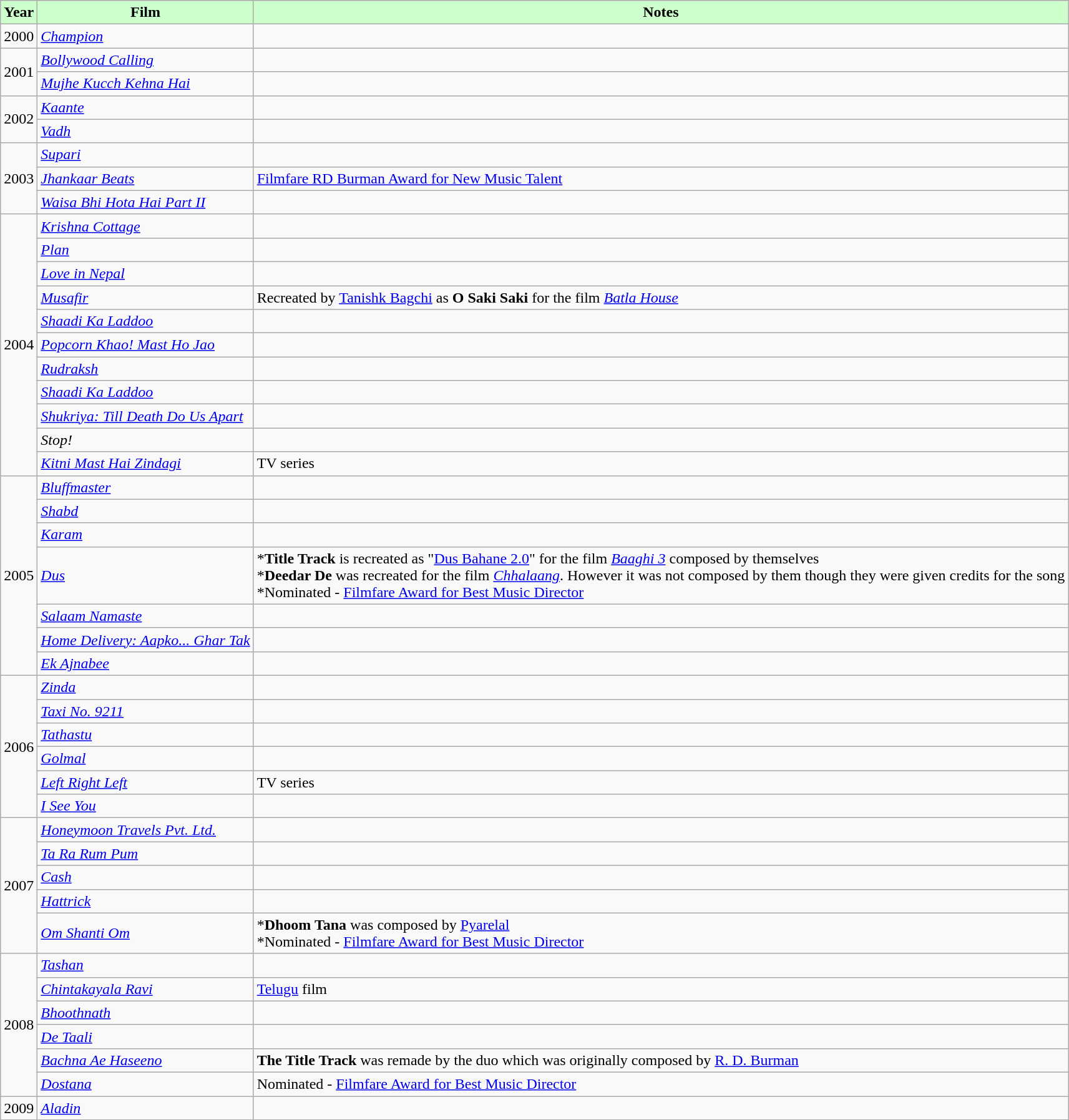<table class="wikitable sortable">
<tr>
<th style="background:#cfc; text-align:center;">Year</th>
<th style="background:#cfc; text-align:center;">Film</th>
<th style="background:#cfc; text-align:center;">Notes</th>
</tr>
<tr>
<td>2000</td>
<td><em><a href='#'>Champion</a></em></td>
<td></td>
</tr>
<tr>
<td rowspan="2">2001</td>
<td><em><a href='#'>Bollywood Calling</a></em></td>
<td></td>
</tr>
<tr>
<td><em><a href='#'>Mujhe Kucch Kehna Hai</a></em></td>
<td></td>
</tr>
<tr>
<td rowspan="2">2002</td>
<td><em><a href='#'>Kaante</a></em></td>
<td></td>
</tr>
<tr>
<td><em><a href='#'>Vadh</a></em></td>
<td></td>
</tr>
<tr>
<td rowspan="3">2003</td>
<td><em><a href='#'>Supari</a></em></td>
<td></td>
</tr>
<tr>
<td><em><a href='#'>Jhankaar Beats</a></em></td>
<td><a href='#'>Filmfare RD Burman Award for New Music Talent</a></td>
</tr>
<tr>
<td><em><a href='#'>Waisa Bhi Hota Hai Part II</a></em></td>
<td></td>
</tr>
<tr>
<td rowspan="11">2004</td>
<td><em><a href='#'>Krishna Cottage</a></em></td>
<td></td>
</tr>
<tr>
<td><em><a href='#'>Plan</a></em></td>
<td></td>
</tr>
<tr>
<td><em><a href='#'>Love in Nepal</a></em></td>
<td></td>
</tr>
<tr>
<td><em><a href='#'>Musafir</a></em></td>
<td>Recreated by <a href='#'>Tanishk Bagchi</a> as <strong>O Saki Saki</strong> for the film <em><a href='#'>Batla House</a></em></td>
</tr>
<tr>
<td><em><a href='#'>Shaadi Ka Laddoo</a></em></td>
<td></td>
</tr>
<tr>
<td><em><a href='#'>Popcorn Khao! Mast Ho Jao</a></em></td>
<td></td>
</tr>
<tr>
<td><em><a href='#'>Rudraksh</a></em></td>
<td></td>
</tr>
<tr>
<td><em><a href='#'>Shaadi Ka Laddoo</a></em></td>
<td></td>
</tr>
<tr>
<td><em><a href='#'>Shukriya: Till Death Do Us Apart</a></em></td>
<td></td>
</tr>
<tr>
<td><em>Stop!</em></td>
<td></td>
</tr>
<tr>
<td><em><a href='#'>Kitni Mast Hai Zindagi</a></em></td>
<td>TV series</td>
</tr>
<tr>
<td rowspan="7">2005</td>
<td><em><a href='#'>Bluffmaster</a></em></td>
<td></td>
</tr>
<tr>
<td><em><a href='#'>Shabd</a></em></td>
<td></td>
</tr>
<tr>
<td><em><a href='#'>Karam</a></em></td>
<td></td>
</tr>
<tr>
<td><em><a href='#'>Dus</a></em></td>
<td>*<strong>Title Track</strong> is recreated as "<a href='#'>Dus Bahane 2.0</a>" for the film <em><a href='#'>Baaghi 3</a></em> composed by themselves <br>*<strong>Deedar De</strong> was recreated for the film <em><a href='#'>Chhalaang</a></em>. However it was not composed by them though they were given credits for the song <br> *Nominated - <a href='#'>Filmfare Award for Best Music Director</a></td>
</tr>
<tr>
<td><em><a href='#'>Salaam Namaste</a></em></td>
<td></td>
</tr>
<tr>
<td><em><a href='#'>Home Delivery: Aapko... Ghar Tak</a></em></td>
<td></td>
</tr>
<tr>
<td><em><a href='#'>Ek Ajnabee</a></em></td>
<td></td>
</tr>
<tr>
<td rowspan="6">2006</td>
<td><em><a href='#'>Zinda</a></em></td>
<td></td>
</tr>
<tr>
<td><em><a href='#'>Taxi No. 9211</a></em></td>
<td></td>
</tr>
<tr>
<td><em><a href='#'>Tathastu</a></em></td>
<td></td>
</tr>
<tr>
<td><em><a href='#'>Golmal</a></em></td>
<td></td>
</tr>
<tr>
<td><em><a href='#'>Left Right Left</a> </em></td>
<td>TV series</td>
</tr>
<tr>
<td><em><a href='#'>I See You</a></em></td>
<td></td>
</tr>
<tr>
<td rowspan="5">2007</td>
<td><em><a href='#'>Honeymoon Travels Pvt. Ltd.</a></em></td>
<td></td>
</tr>
<tr>
<td><em><a href='#'>Ta Ra Rum Pum</a></em></td>
<td></td>
</tr>
<tr>
<td><em><a href='#'>Cash</a></em></td>
<td></td>
</tr>
<tr>
<td><em><a href='#'>Hattrick</a></em></td>
<td></td>
</tr>
<tr>
<td><em><a href='#'>Om Shanti Om</a></em></td>
<td>*<strong>Dhoom Tana</strong> was composed by <a href='#'>Pyarelal</a> <br> *Nominated - <a href='#'>Filmfare Award for Best Music Director</a></td>
</tr>
<tr>
<td rowspan="6">2008</td>
<td><em><a href='#'>Tashan</a></em></td>
<td></td>
</tr>
<tr>
<td><em><a href='#'>Chintakayala Ravi</a></em></td>
<td><a href='#'>Telugu</a> film</td>
</tr>
<tr>
<td><em><a href='#'>Bhoothnath</a></em></td>
<td></td>
</tr>
<tr>
<td><em><a href='#'>De Taali</a></em></td>
<td></td>
</tr>
<tr>
<td><em><a href='#'>Bachna Ae Haseeno</a></em></td>
<td><strong>The Title Track</strong> was remade by the duo which was originally composed by <a href='#'>R. D. Burman</a></td>
</tr>
<tr>
<td><em><a href='#'>Dostana</a></em></td>
<td>Nominated - <a href='#'>Filmfare Award for Best Music Director</a></td>
</tr>
<tr>
<td>2009</td>
<td><em><a href='#'>Aladin</a></em></td>
<td></td>
</tr>
<tr>
</tr>
</table>
